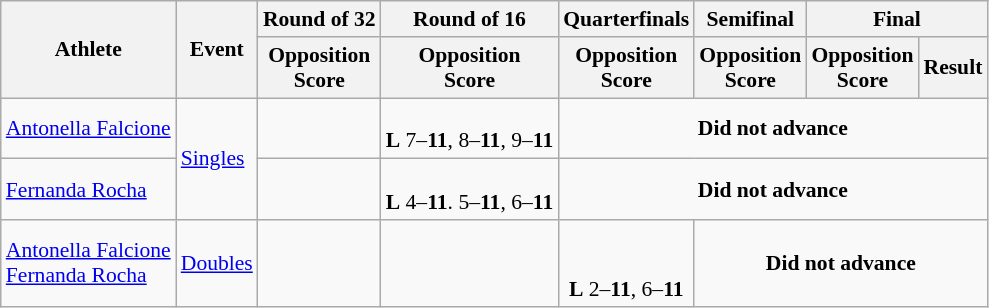<table class="wikitable" border="1" style="font-size:90%">
<tr>
<th rowspan=2>Athlete</th>
<th rowspan=2>Event</th>
<th>Round of 32</th>
<th>Round of 16</th>
<th>Quarterfinals</th>
<th>Semifinal</th>
<th colspan=2>Final</th>
</tr>
<tr>
<th>Opposition<br>Score</th>
<th>Opposition<br>Score</th>
<th>Opposition<br>Score</th>
<th>Opposition<br>Score</th>
<th>Opposition<br>Score</th>
<th>Result</th>
</tr>
<tr>
<td><a href='#'>Antonella Falcione</a></td>
<td rowspan=2><a href='#'>Singles</a></td>
<td></td>
<td align=center><br><strong>L</strong> 7–<strong>11</strong>, 8–<strong>11</strong>, 9–<strong>11</strong></td>
<td align="center" colspan="4"><strong>Did not advance</strong></td>
</tr>
<tr>
<td><a href='#'>Fernanda Rocha</a></td>
<td></td>
<td><br><strong>L</strong> 4–<strong>11</strong>. 5–<strong>11</strong>, 6–<strong>11</strong></td>
<td align="center" colspan="4"><strong>Did not advance</strong></td>
</tr>
<tr>
<td><a href='#'>Antonella Falcione</a><br><a href='#'>Fernanda Rocha</a></td>
<td><a href='#'>Doubles</a></td>
<td></td>
<td></td>
<td align=center><br><br><strong>L</strong> 2–<strong>11</strong>, 6–<strong>11</strong></td>
<td align="center" colspan="3"><strong>Did not advance</strong></td>
</tr>
</table>
